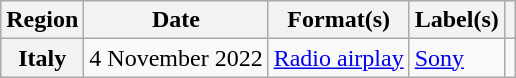<table class="wikitable plainrowheaders">
<tr>
<th scope="col">Region</th>
<th scope="col">Date</th>
<th scope="col">Format(s)</th>
<th scope="col">Label(s)</th>
<th scope="col"></th>
</tr>
<tr>
<th scope="row">Italy</th>
<td>4 November 2022</td>
<td><a href='#'>Radio airplay</a></td>
<td><a href='#'>Sony</a></td>
<td align="center"></td>
</tr>
</table>
